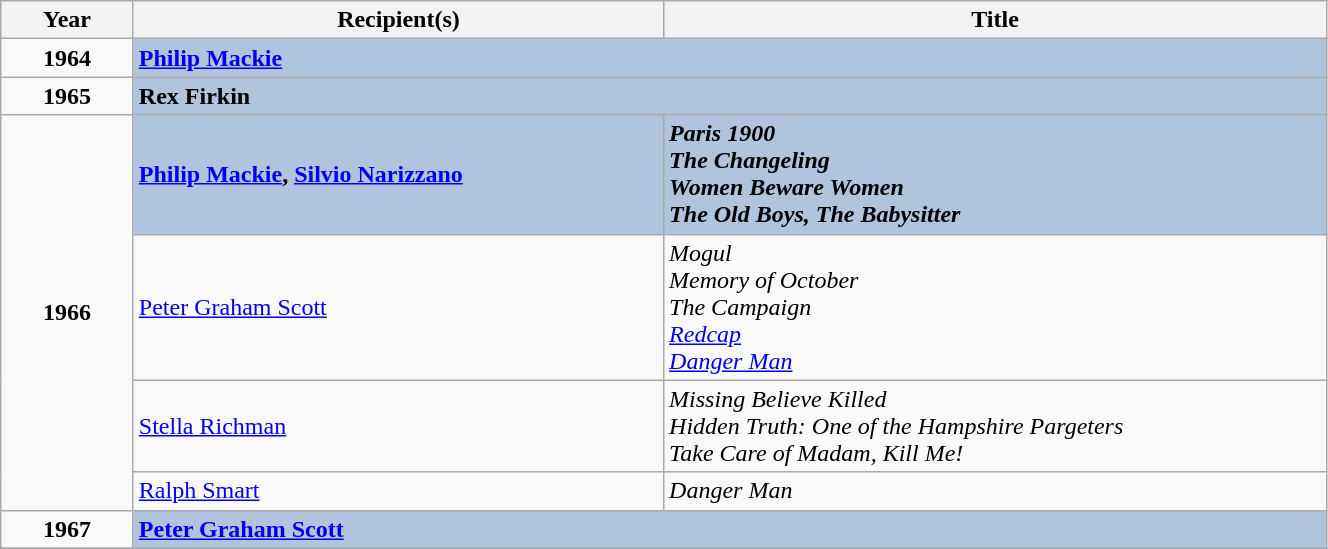<table class="wikitable" width="70%">
<tr>
<th width=5%>Year</th>
<th width=20%><strong>Recipient(s)</strong></th>
<th width=25%><strong>Title</strong></th>
</tr>
<tr>
<td style="text-align:center;"><strong>1964</strong></td>
<td colspan="2" style="background:#B0C4DE;"><strong><a href='#'>Philip Mackie</a></strong></td>
</tr>
<tr>
<td style="text-align:center;"><strong>1965</strong></td>
<td colspan="2" style="background:#B0C4DE;"><strong>Rex Firkin</strong></td>
</tr>
<tr>
<td rowspan="4" style="text-align:center;"><strong>1966</strong></td>
<td style="background:#B0C4DE;"><strong><a href='#'>Philip Mackie</a>, <a href='#'>Silvio Narizzano</a></strong></td>
<td style="background:#B0C4DE;"><strong><em>Paris 1900<br>The Changeling<br>Women Beware Women<br>The Old Boys, The Babysitter</em></strong></td>
</tr>
<tr>
<td><a href='#'>Peter Graham Scott</a></td>
<td><em>Mogul<br>Memory of October<br>The Campaign<br><a href='#'>Redcap</a><br><a href='#'>Danger Man</a></em></td>
</tr>
<tr>
<td><a href='#'>Stella Richman</a></td>
<td><em>Missing Believe Killed<br>Hidden Truth: One of the Hampshire Pargeters<br>Take Care of Madam, Kill Me!</em></td>
</tr>
<tr>
<td><a href='#'>Ralph Smart</a></td>
<td><em>Danger Man</em></td>
</tr>
<tr>
<td style="text-align:center;"><strong>1967</strong></td>
<td colspan="2" style="background:#B0C4DE;"><strong><a href='#'>Peter Graham Scott</a></strong></td>
</tr>
<tr>
</tr>
</table>
